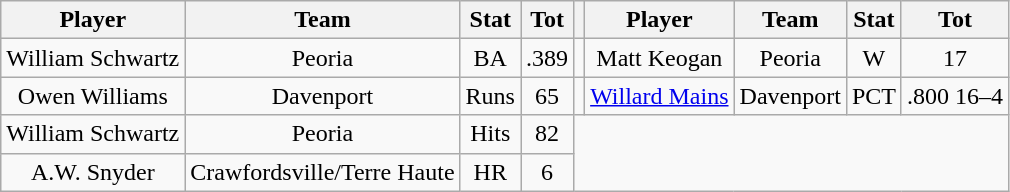<table class="wikitable">
<tr>
<th>Player</th>
<th>Team</th>
<th>Stat</th>
<th>Tot</th>
<th></th>
<th>Player</th>
<th>Team</th>
<th>Stat</th>
<th>Tot</th>
</tr>
<tr align=center>
<td>William Schwartz</td>
<td>Peoria</td>
<td>BA</td>
<td>.389</td>
<td></td>
<td>Matt Keogan</td>
<td>Peoria</td>
<td>W</td>
<td>17</td>
</tr>
<tr align=center>
<td>Owen Williams</td>
<td>Davenport</td>
<td>Runs</td>
<td>65</td>
<td></td>
<td><a href='#'>Willard Mains</a></td>
<td>Davenport</td>
<td>PCT</td>
<td>.800 16–4</td>
</tr>
<tr align=center>
<td>William Schwartz</td>
<td>Peoria</td>
<td>Hits</td>
<td>82</td>
</tr>
<tr align=center>
<td>A.W. Snyder</td>
<td>Crawfordsville/Terre Haute</td>
<td>HR</td>
<td>6</td>
</tr>
</table>
